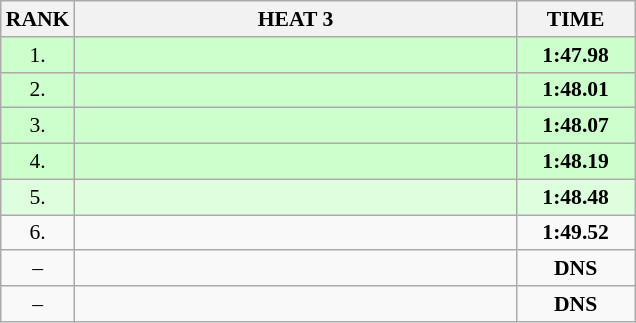<table class="wikitable" style="border-collapse: collapse; font-size: 90%;">
<tr>
<th>RANK</th>
<th style="width: 20em">HEAT 3</th>
<th style="width: 5em">TIME</th>
</tr>
<tr style="background:#ccffcc;">
<td align="center">1.</td>
<td></td>
<td align="center"><strong>1:47.98</strong></td>
</tr>
<tr style="background:#ccffcc;">
<td align="center">2.</td>
<td></td>
<td align="center"><strong>1:48.01</strong></td>
</tr>
<tr style="background:#ccffcc;">
<td align="center">3.</td>
<td></td>
<td align="center"><strong>1:48.07</strong></td>
</tr>
<tr style="background:#ccffcc;">
<td align="center">4.</td>
<td></td>
<td align="center"><strong>1:48.19</strong></td>
</tr>
<tr style="background:#ddffdd;">
<td align="center">5.</td>
<td></td>
<td align="center"><strong>1:48.48</strong></td>
</tr>
<tr>
<td align="center">6.</td>
<td></td>
<td align="center"><strong>1:49.52</strong></td>
</tr>
<tr>
<td align="center">–</td>
<td></td>
<td align="center"><strong>DNS</strong></td>
</tr>
<tr>
<td align="center">–</td>
<td></td>
<td align="center"><strong>DNS</strong></td>
</tr>
</table>
